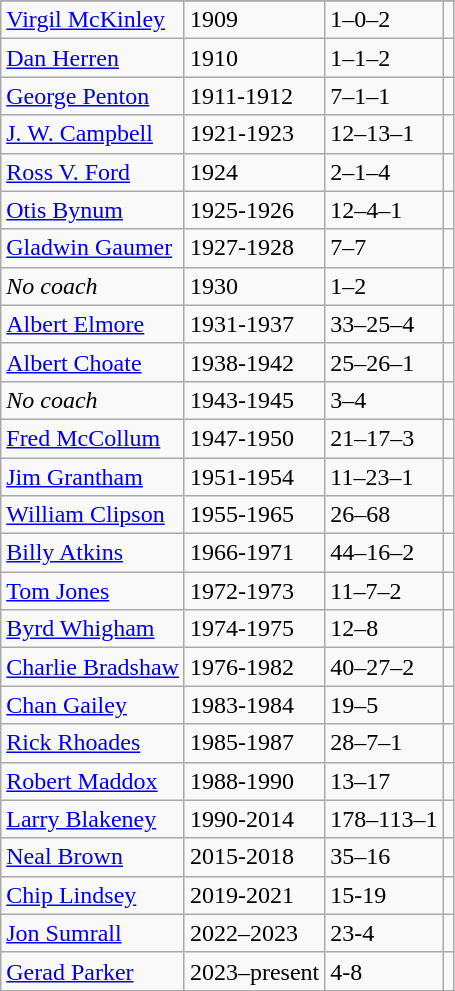<table class="wikitable">
<tr>
</tr>
<tr>
<td><a href='#'>Virgil McKinley</a></td>
<td>1909</td>
<td>1–0–2</td>
<td></td>
</tr>
<tr>
<td><a href='#'>Dan Herren</a></td>
<td>1910</td>
<td>1–1–2</td>
<td></td>
</tr>
<tr>
<td><a href='#'>George Penton</a></td>
<td>1911-1912</td>
<td>7–1–1</td>
<td></td>
</tr>
<tr>
<td><a href='#'>J. W. Campbell</a></td>
<td>1921-1923</td>
<td>12–13–1</td>
<td></td>
</tr>
<tr>
<td><a href='#'>Ross V. Ford</a></td>
<td>1924</td>
<td>2–1–4</td>
<td></td>
</tr>
<tr>
<td><a href='#'>Otis Bynum</a></td>
<td>1925-1926</td>
<td>12–4–1</td>
<td></td>
</tr>
<tr>
<td><a href='#'>Gladwin Gaumer</a></td>
<td>1927-1928</td>
<td>7–7</td>
<td></td>
</tr>
<tr>
<td><em>No coach</em></td>
<td>1930</td>
<td>1–2</td>
<td></td>
</tr>
<tr>
<td><a href='#'>Albert Elmore</a></td>
<td>1931-1937</td>
<td>33–25–4</td>
<td></td>
</tr>
<tr>
<td><a href='#'>Albert Choate</a></td>
<td>1938-1942</td>
<td>25–26–1</td>
<td></td>
</tr>
<tr>
<td><em>No coach</em></td>
<td>1943-1945</td>
<td>3–4</td>
<td></td>
</tr>
<tr>
<td><a href='#'>Fred McCollum</a></td>
<td>1947-1950</td>
<td>21–17–3</td>
<td></td>
</tr>
<tr>
<td><a href='#'>Jim Grantham</a></td>
<td>1951-1954</td>
<td>11–23–1</td>
<td></td>
</tr>
<tr>
<td><a href='#'>William Clipson</a></td>
<td>1955-1965</td>
<td>26–68</td>
<td></td>
</tr>
<tr>
<td><a href='#'>Billy Atkins</a></td>
<td>1966-1971</td>
<td>44–16–2</td>
<td></td>
</tr>
<tr>
<td><a href='#'>Tom Jones</a></td>
<td>1972-1973</td>
<td>11–7–2</td>
<td></td>
</tr>
<tr>
<td><a href='#'>Byrd Whigham</a></td>
<td>1974-1975</td>
<td>12–8</td>
<td></td>
</tr>
<tr>
<td><a href='#'>Charlie Bradshaw</a></td>
<td>1976-1982</td>
<td>40–27–2</td>
<td></td>
</tr>
<tr>
<td><a href='#'>Chan Gailey</a></td>
<td>1983-1984</td>
<td>19–5</td>
<td></td>
</tr>
<tr>
<td><a href='#'>Rick Rhoades</a></td>
<td>1985-1987</td>
<td>28–7–1</td>
<td></td>
</tr>
<tr>
<td><a href='#'>Robert Maddox</a></td>
<td>1988-1990</td>
<td>13–17</td>
<td></td>
</tr>
<tr>
<td><a href='#'>Larry Blakeney</a></td>
<td>1990-2014</td>
<td>178–113–1</td>
<td></td>
</tr>
<tr>
<td><a href='#'>Neal Brown</a></td>
<td>2015-2018</td>
<td>35–16</td>
<td></td>
</tr>
<tr>
<td><a href='#'>Chip Lindsey</a></td>
<td>2019-2021</td>
<td>15-19</td>
<td></td>
</tr>
<tr>
<td><a href='#'>Jon Sumrall</a></td>
<td>2022–2023</td>
<td>23-4</td>
<td></td>
</tr>
<tr>
<td><a href='#'>Gerad Parker</a></td>
<td>2023–present</td>
<td>4-8</td>
<td></td>
</tr>
</table>
